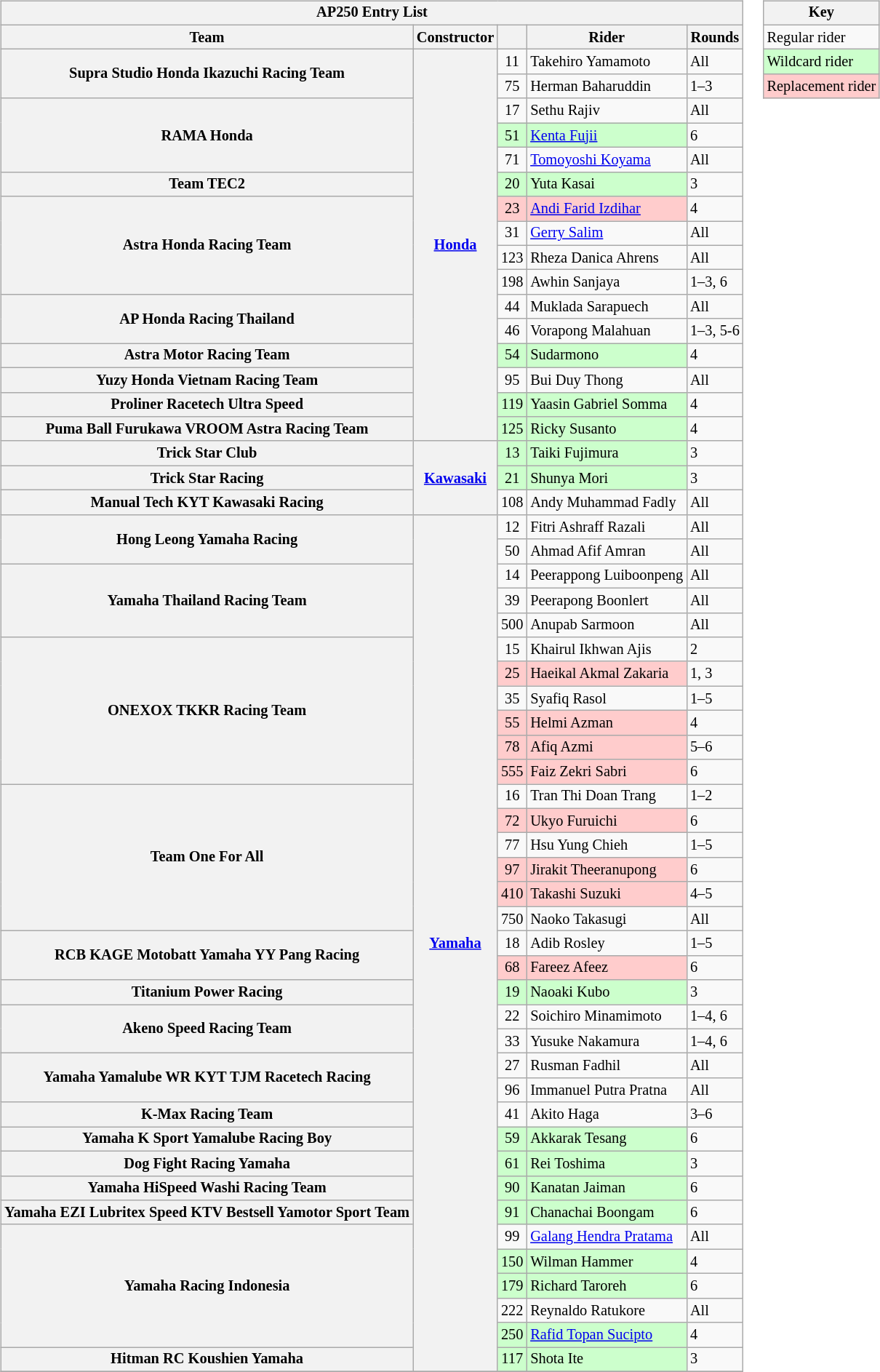<table>
<tr>
<td><br><table class="wikitable" style="font-size: 85%;">
<tr>
<th colspan=5>AP250 Entry List</th>
</tr>
<tr>
<th>Team</th>
<th>Constructor</th>
<th></th>
<th>Rider</th>
<th>Rounds</th>
</tr>
<tr>
<th rowspan="2">Supra Studio Honda Ikazuchi Racing Team</th>
<th rowspan="16"><a href='#'>Honda</a></th>
<td align=center>11</td>
<td> Takehiro Yamamoto</td>
<td>All</td>
</tr>
<tr>
<td align=center>75</td>
<td> Herman Baharuddin</td>
<td>1–3</td>
</tr>
<tr>
<th rowspan="3">RAMA Honda</th>
<td align=center>17</td>
<td> Sethu Rajiv</td>
<td>All</td>
</tr>
<tr>
<td style="background:#ccffcc;" align=center>51</td>
<td style="background:#ccffcc;"nowrap> <a href='#'>Kenta Fujii</a></td>
<td>6</td>
</tr>
<tr>
<td align=center>71</td>
<td> <a href='#'>Tomoyoshi Koyama</a></td>
<td>All</td>
</tr>
<tr>
<th rowspan="1">Team TEC2</th>
<td style="background:#ccffcc;" align=center>20</td>
<td style="background:#ccffcc;"nowrap> Yuta Kasai</td>
<td>3</td>
</tr>
<tr>
<th rowspan="4">Astra Honda Racing Team</th>
<td style="background:#ffcccc;" align=center>23</td>
<td style="background:#ffcccc;"nowrap> <a href='#'>Andi Farid Izdihar</a></td>
<td>4</td>
</tr>
<tr>
<td align=center>31</td>
<td> <a href='#'>Gerry Salim</a></td>
<td>All</td>
</tr>
<tr>
<td align=center>123</td>
<td> Rheza Danica Ahrens</td>
<td>All</td>
</tr>
<tr>
<td align=center>198</td>
<td> Awhin Sanjaya</td>
<td>1–3, 6</td>
</tr>
<tr>
<th rowspan="2">AP Honda Racing Thailand</th>
<td align=center>44</td>
<td> Muklada Sarapuech</td>
<td>All</td>
</tr>
<tr>
<td align=center>46</td>
<td> Vorapong Malahuan</td>
<td>1–3, 5-6</td>
</tr>
<tr>
<th rowspan="1">Astra Motor Racing Team</th>
<td style="background:#ccffcc;" align=center>54</td>
<td style="background:#ccffcc;"nowrap> Sudarmono</td>
<td>4</td>
</tr>
<tr>
<th rowspan="1">Yuzy Honda Vietnam Racing Team</th>
<td align=center>95</td>
<td> Bui Duy Thong</td>
<td>All</td>
</tr>
<tr>
<th rowspan="1">Proliner Racetech Ultra Speed</th>
<td style="background:#ccffcc;" align=center>119</td>
<td style="background:#ccffcc;"nowrap> Yaasin Gabriel Somma</td>
<td>4</td>
</tr>
<tr>
<th rowspan="1">Puma Ball Furukawa VROOM Astra Racing Team</th>
<td style="background:#ccffcc;" align=center>125</td>
<td style="background:#ccffcc;"nowrap> Ricky Susanto</td>
<td>4</td>
</tr>
<tr>
<th rowspan="1">Trick Star Club</th>
<th rowspan="3"><a href='#'>Kawasaki</a></th>
<td style="background:#ccffcc;" align=center>13</td>
<td style="background:#ccffcc;"nowrap> Taiki Fujimura</td>
<td>3</td>
</tr>
<tr>
<th rowspan="1">Trick Star Racing</th>
<td style="background:#ccffcc;" align=center>21</td>
<td style="background:#ccffcc;"nowrap> Shunya Mori</td>
<td>3</td>
</tr>
<tr>
<th rowspan="1">Manual Tech KYT Kawasaki Racing</th>
<td align=center>108</td>
<td> Andy Muhammad Fadly</td>
<td>All</td>
</tr>
<tr>
<th rowspan="2">Hong Leong Yamaha Racing</th>
<th rowspan="35"><a href='#'>Yamaha</a></th>
<td align=center>12</td>
<td> Fitri Ashraff Razali</td>
<td>All</td>
</tr>
<tr>
<td align=center>50</td>
<td> Ahmad Afif Amran</td>
<td>All</td>
</tr>
<tr>
<th rowspan="3">Yamaha Thailand Racing Team</th>
<td align=center>14</td>
<td> Peerappong Luiboonpeng</td>
<td>All</td>
</tr>
<tr>
<td align=center>39</td>
<td> Peerapong Boonlert</td>
<td>All</td>
</tr>
<tr>
<td align=center>500</td>
<td> Anupab Sarmoon</td>
<td>All</td>
</tr>
<tr>
<th rowspan="6">ONEXOX TKKR Racing Team</th>
<td align=center>15</td>
<td> Khairul Ikhwan Ajis</td>
<td>2</td>
</tr>
<tr>
<td style="background:#ffcccc;" align=center>25</td>
<td style="background:#ffcccc;"nowrap> Haeikal Akmal Zakaria</td>
<td>1, 3</td>
</tr>
<tr>
<td align=center>35</td>
<td> Syafiq Rasol</td>
<td>1–5</td>
</tr>
<tr>
<td style="background:#ffcccc;" align=center>55</td>
<td style="background:#ffcccc;"nowrap> Helmi Azman</td>
<td>4</td>
</tr>
<tr>
<td style="background:#ffcccc;" align=center>78</td>
<td style="background:#ffcccc;"nowrap> Afiq Azmi</td>
<td>5–6</td>
</tr>
<tr>
<td style="background:#ffcccc;" align=center>555</td>
<td style="background:#ffcccc;"nowrap> Faiz Zekri Sabri</td>
<td>6</td>
</tr>
<tr>
<th rowspan="6">Team One For All</th>
<td align=center>16</td>
<td> Tran Thi Doan Trang</td>
<td>1–2</td>
</tr>
<tr>
<td style="background:#ffcccc;" align=center>72</td>
<td style="background:#ffcccc;"nowrap> Ukyo Furuichi</td>
<td>6</td>
</tr>
<tr>
<td align=center>77</td>
<td> Hsu Yung Chieh</td>
<td>1–5</td>
</tr>
<tr>
<td style="background:#ffcccc;" align=center>97</td>
<td style="background:#ffcccc;"nowrap> Jirakit Theeranupong</td>
<td>6</td>
</tr>
<tr>
<td style="background:#ffcccc;" align=center>410</td>
<td style="background:#ffcccc;"nowrap> Takashi Suzuki</td>
<td>4–5</td>
</tr>
<tr>
<td align=center>750</td>
<td> Naoko Takasugi</td>
<td>All</td>
</tr>
<tr>
<th rowspan="2">RCB KAGE Motobatt Yamaha YY Pang Racing</th>
<td align=center>18</td>
<td> Adib Rosley</td>
<td>1–5</td>
</tr>
<tr>
<td style="background:#ffcccc;" align=center>68</td>
<td style="background:#ffcccc;"nowrap> Fareez Afeez</td>
<td>6</td>
</tr>
<tr>
<th rowspan="1">Titanium Power Racing</th>
<td style="background:#ccffcc;" align=center>19</td>
<td style="background:#ccffcc;"nowrap> Naoaki Kubo</td>
<td>3</td>
</tr>
<tr>
<th rowspan="2">Akeno Speed Racing Team</th>
<td align=center>22</td>
<td> Soichiro Minamimoto</td>
<td>1–4, 6</td>
</tr>
<tr>
<td align=center>33</td>
<td> Yusuke Nakamura</td>
<td>1–4, 6</td>
</tr>
<tr>
<th rowspan="2">Yamaha Yamalube WR KYT TJM Racetech Racing</th>
<td align=center>27</td>
<td> Rusman Fadhil</td>
<td>All</td>
</tr>
<tr>
<td align=center>96</td>
<td> Immanuel Putra Pratna</td>
<td>All</td>
</tr>
<tr>
<th rowspan="1">K-Max Racing Team</th>
<td align=center>41</td>
<td> Akito Haga</td>
<td>3–6</td>
</tr>
<tr>
<th rowspan="1">Yamaha K Sport Yamalube Racing Boy</th>
<td style="background:#ccffcc;" align=center>59</td>
<td style="background:#ccffcc;"nowrap> Akkarak Tesang</td>
<td>6</td>
</tr>
<tr>
<th rowspan="1">Dog Fight Racing Yamaha</th>
<td style="background:#ccffcc;" align=center>61</td>
<td style="background:#ccffcc;"nowrap> Rei Toshima</td>
<td>3</td>
</tr>
<tr>
<th rowspan="1">Yamaha HiSpeed Washi Racing Team</th>
<td style="background:#ccffcc;" align=center>90</td>
<td style="background:#ccffcc;"nowrap> Kanatan Jaiman</td>
<td>6</td>
</tr>
<tr>
<th rowspan="1">Yamaha EZI Lubritex Speed KTV Bestsell Yamotor Sport Team</th>
<td style="background:#ccffcc;" align=center>91</td>
<td style="background:#ccffcc;"nowrap> Chanachai Boongam</td>
<td>6</td>
</tr>
<tr>
<th rowspan="5">Yamaha Racing Indonesia</th>
<td align=center>99</td>
<td> <a href='#'>Galang Hendra Pratama</a></td>
<td>All</td>
</tr>
<tr>
<td style="background:#ccffcc;" align=center>150</td>
<td style="background:#ccffcc;"nowrap> Wilman Hammer</td>
<td>4</td>
</tr>
<tr>
<td style="background:#ccffcc;" align=center>179</td>
<td style="background:#ccffcc;"nowrap> Richard Taroreh</td>
<td>6</td>
</tr>
<tr>
<td align=center>222</td>
<td> Reynaldo Ratukore</td>
<td>All</td>
</tr>
<tr>
<td style="background:#ccffcc;" align=center>250</td>
<td style="background:#ccffcc;"nowrap> <a href='#'>Rafid Topan Sucipto</a></td>
<td>4</td>
</tr>
<tr>
<th rowspan="1">Hitman RC Koushien Yamaha</th>
<td style="background:#ccffcc;" align=center>117</td>
<td style="background:#ccffcc;"nowrap> Shota Ite</td>
<td>3</td>
</tr>
<tr>
</tr>
</table>
</td>
<td valign="top"><br><table class="wikitable" style="font-size:85%;">
<tr>
<th>Key</th>
</tr>
<tr>
<td>Regular rider</td>
</tr>
<tr>
<td style="background:#ccffcc;">Wildcard rider</td>
</tr>
<tr>
<td style="background:#ffcccc;">Replacement rider</td>
</tr>
</table>
</td>
</tr>
</table>
